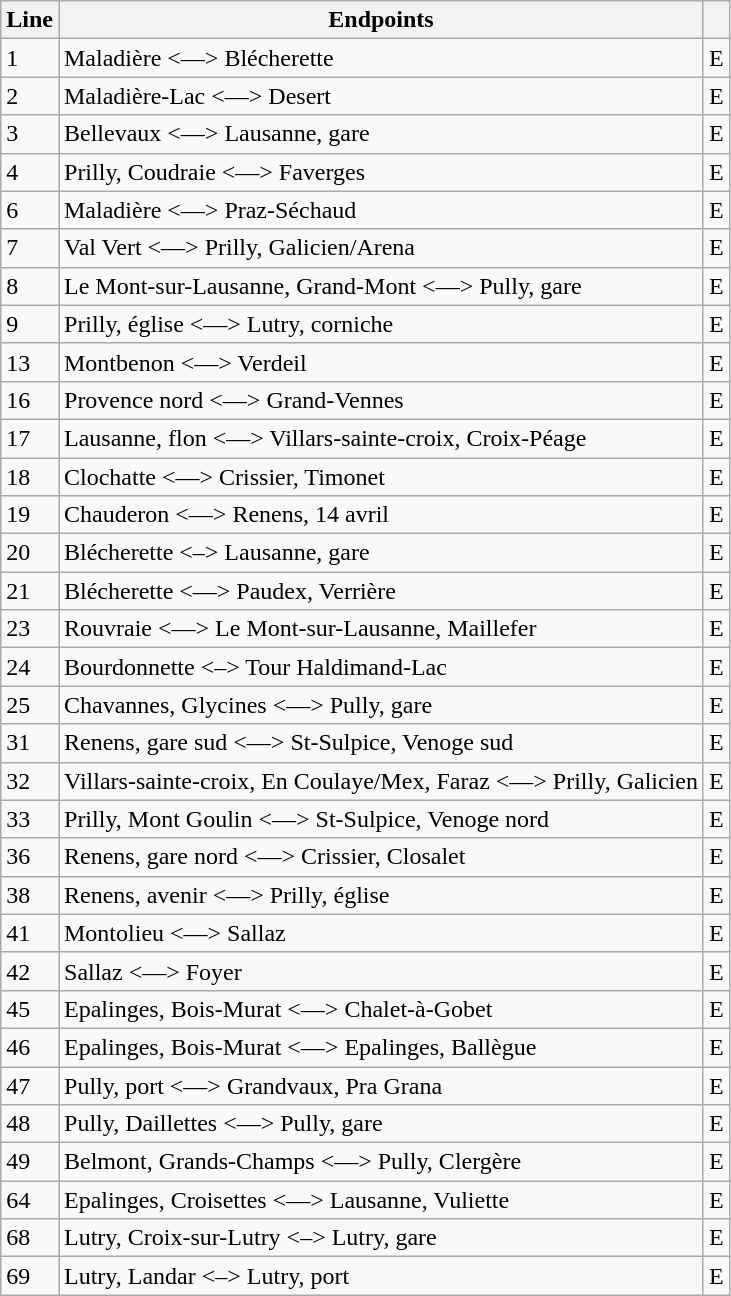<table class="wikitable">
<tr>
<th>Line</th>
<th>Endpoints</th>
<th></th>
</tr>
<tr>
<td>1</td>
<td>Maladière <—> Blécherette</td>
<td>E</td>
</tr>
<tr>
<td>2</td>
<td>Maladière-Lac <—> Desert</td>
<td>E</td>
</tr>
<tr>
<td>3</td>
<td>Bellevaux <—> Lausanne, gare</td>
<td>E</td>
</tr>
<tr>
<td>4</td>
<td>Prilly, Coudraie <—> Faverges</td>
<td>E</td>
</tr>
<tr>
<td>6</td>
<td>Maladière <—> Praz-Séchaud</td>
<td>E</td>
</tr>
<tr>
<td>7</td>
<td>Val Vert <—> Prilly, Galicien/Arena</td>
<td>E</td>
</tr>
<tr>
<td>8</td>
<td>Le Mont-sur-Lausanne, Grand-Mont <—> Pully, gare</td>
<td>E</td>
</tr>
<tr>
<td>9</td>
<td>Prilly, église <—> Lutry, corniche</td>
<td>E</td>
</tr>
<tr>
<td>13</td>
<td>Montbenon <—> Verdeil</td>
<td>E</td>
</tr>
<tr>
<td>16</td>
<td>Provence nord <—> Grand-Vennes</td>
<td>E</td>
</tr>
<tr>
<td>17</td>
<td>Lausanne, flon <—> Villars-sainte-croix, Croix-Péage</td>
<td>E</td>
</tr>
<tr>
<td>18</td>
<td>Clochatte <—> Crissier, Timonet</td>
<td>E</td>
</tr>
<tr>
<td>19</td>
<td>Chauderon <—> Renens, 14 avril</td>
<td>E</td>
</tr>
<tr>
<td>20</td>
<td>Blécherette <–> Lausanne, gare</td>
<td>E</td>
</tr>
<tr>
<td>21</td>
<td>Blécherette <—> Paudex, Verrière</td>
<td>E</td>
</tr>
<tr>
<td>23</td>
<td>Rouvraie <—> Le Mont-sur-Lausanne, Maillefer</td>
<td>E</td>
</tr>
<tr>
<td>24</td>
<td>Bourdonnette <–> Tour Haldimand-Lac</td>
<td>E</td>
</tr>
<tr>
<td>25</td>
<td>Chavannes, Glycines <—> Pully, gare</td>
<td>E</td>
</tr>
<tr>
<td>31</td>
<td>Renens, gare sud <—> St-Sulpice, Venoge sud</td>
<td>E</td>
</tr>
<tr>
<td>32</td>
<td>Villars-sainte-croix, En Coulaye/Mex, Faraz <—> Prilly, Galicien</td>
<td>E</td>
</tr>
<tr>
<td>33</td>
<td>Prilly, Mont Goulin <—> St-Sulpice, Venoge nord</td>
<td>E</td>
</tr>
<tr>
<td>36</td>
<td>Renens, gare nord <—> Crissier, Closalet</td>
<td>E</td>
</tr>
<tr>
<td>38</td>
<td>Renens, avenir <—> Prilly, église</td>
<td>E</td>
</tr>
<tr>
<td>41</td>
<td>Montolieu <—> Sallaz</td>
<td>E</td>
</tr>
<tr>
<td>42</td>
<td>Sallaz <—> Foyer</td>
<td>E</td>
</tr>
<tr>
<td>45</td>
<td>Epalinges, Bois-Murat  <—> Chalet-à-Gobet</td>
<td>E</td>
</tr>
<tr>
<td>46</td>
<td>Epalinges, Bois-Murat <—> Epalinges, Ballègue</td>
<td>E</td>
</tr>
<tr>
<td>47</td>
<td>Pully, port <—> Grandvaux, Pra Grana</td>
<td>E</td>
</tr>
<tr>
<td>48</td>
<td>Pully, Daillettes <—> Pully, gare</td>
<td>E</td>
</tr>
<tr>
<td>49</td>
<td>Belmont, Grands-Champs <—> Pully, Clergère</td>
<td>E</td>
</tr>
<tr>
<td>64</td>
<td>Epalinges, Croisettes <—> Lausanne, Vuliette</td>
<td>E</td>
</tr>
<tr>
<td>68</td>
<td>Lutry, Croix-sur-Lutry <–> Lutry, gare</td>
<td>E</td>
</tr>
<tr>
<td>69</td>
<td>Lutry, Landar <–> Lutry, port</td>
<td>E</td>
</tr>
</table>
